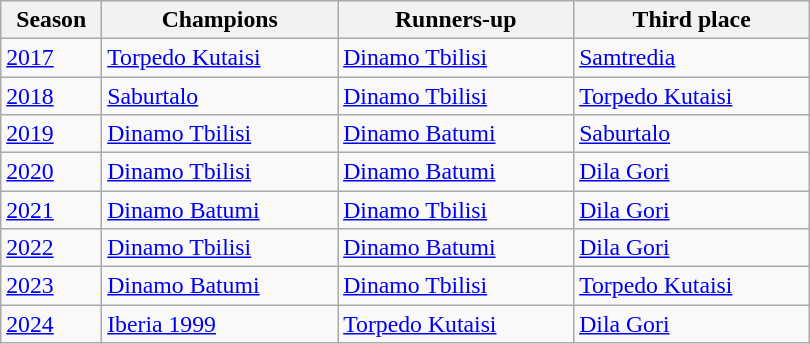<table class="wikitable" style="font-size:99%;">
<tr>
<th width=60>Season</th>
<th width=150>Champions</th>
<th width=150>Runners-up</th>
<th width=150>Third place</th>
</tr>
<tr>
<td><a href='#'>2017</a></td>
<td><a href='#'>Torpedo Kutaisi</a> </td>
<td><a href='#'>Dinamo Tbilisi</a></td>
<td><a href='#'>Samtredia</a></td>
</tr>
<tr>
<td><a href='#'>2018</a></td>
<td><a href='#'>Saburtalo</a> </td>
<td><a href='#'>Dinamo Tbilisi</a></td>
<td><a href='#'>Torpedo Kutaisi</a></td>
</tr>
<tr>
<td><a href='#'>2019</a></td>
<td><a href='#'>Dinamo Tbilisi</a> </td>
<td><a href='#'>Dinamo Batumi</a></td>
<td><a href='#'>Saburtalo</a></td>
</tr>
<tr>
<td><a href='#'>2020</a></td>
<td><a href='#'>Dinamo Tbilisi</a> </td>
<td><a href='#'>Dinamo Batumi</a></td>
<td><a href='#'>Dila Gori</a></td>
</tr>
<tr>
<td><a href='#'>2021</a></td>
<td><a href='#'>Dinamo Batumi</a> </td>
<td><a href='#'>Dinamo Tbilisi</a></td>
<td><a href='#'>Dila Gori</a></td>
</tr>
<tr>
<td><a href='#'>2022</a></td>
<td><a href='#'>Dinamo Tbilisi</a> </td>
<td><a href='#'>Dinamo Batumi</a></td>
<td><a href='#'>Dila Gori</a></td>
</tr>
<tr>
<td><a href='#'>2023</a></td>
<td><a href='#'>Dinamo Batumi</a> </td>
<td><a href='#'>Dinamo Tbilisi</a></td>
<td><a href='#'>Torpedo Kutaisi</a></td>
</tr>
<tr>
<td><a href='#'>2024</a></td>
<td><a href='#'>Iberia 1999</a> </td>
<td><a href='#'>Torpedo Kutaisi</a></td>
<td><a href='#'>Dila Gori</a></td>
</tr>
</table>
